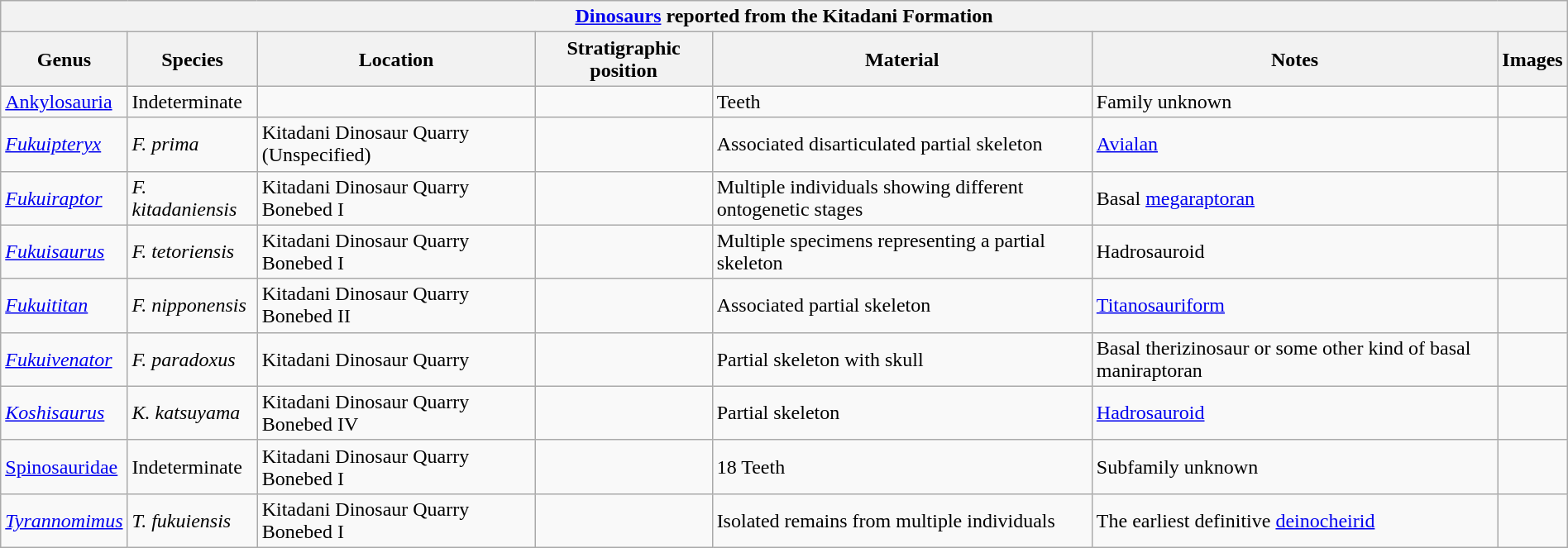<table class="wikitable" align="center" width="100%">
<tr>
<th colspan="7" align="center"><strong><a href='#'>Dinosaurs</a> reported from the Kitadani Formation</strong></th>
</tr>
<tr>
<th>Genus</th>
<th>Species</th>
<th>Location</th>
<th>Stratigraphic position</th>
<th>Material</th>
<th>Notes</th>
<th>Images</th>
</tr>
<tr>
<td><a href='#'>Ankylosauria</a></td>
<td>Indeterminate</td>
<td></td>
<td></td>
<td>Teeth</td>
<td>Family unknown</td>
<td></td>
</tr>
<tr>
<td><em><a href='#'>Fukuipteryx</a></em></td>
<td><em>F. prima</em></td>
<td>Kitadani Dinosaur Quarry (Unspecified)</td>
<td></td>
<td>Associated disarticulated partial skeleton</td>
<td><a href='#'>Avialan</a></td>
<td></td>
</tr>
<tr>
<td><em><a href='#'>Fukuiraptor</a></em></td>
<td><em>F. kitadaniensis</em></td>
<td>Kitadani Dinosaur Quarry Bonebed I</td>
<td></td>
<td>Multiple individuals showing different ontogenetic stages</td>
<td>Basal <a href='#'>megaraptoran</a></td>
<td><br></td>
</tr>
<tr>
<td><em><a href='#'>Fukuisaurus</a></em></td>
<td><em>F. tetoriensis</em></td>
<td>Kitadani Dinosaur Quarry Bonebed I</td>
<td></td>
<td>Multiple specimens representing a partial skeleton</td>
<td>Hadrosauroid</td>
<td></td>
</tr>
<tr>
<td><em><a href='#'>Fukuititan</a></em></td>
<td><em>F. nipponensis</em></td>
<td>Kitadani Dinosaur Quarry Bonebed II</td>
<td></td>
<td>Associated partial skeleton</td>
<td><a href='#'>Titanosauriform</a></td>
<td></td>
</tr>
<tr>
<td><em><a href='#'>Fukuivenator</a></em></td>
<td><em>F. paradoxus</em></td>
<td>Kitadani Dinosaur Quarry</td>
<td></td>
<td>Partial skeleton with skull</td>
<td>Basal therizinosaur or some other kind of basal maniraptoran</td>
<td><br></td>
</tr>
<tr>
<td><em><a href='#'>Koshisaurus</a></em></td>
<td><em>K. katsuyama</em></td>
<td>Kitadani Dinosaur Quarry Bonebed IV</td>
<td></td>
<td>Partial skeleton</td>
<td><a href='#'>Hadrosauroid</a></td>
<td><br></td>
</tr>
<tr>
<td><a href='#'>Spinosauridae</a></td>
<td>Indeterminate</td>
<td>Kitadani Dinosaur Quarry Bonebed I</td>
<td></td>
<td>18 Teeth</td>
<td>Subfamily unknown</td>
<td></td>
</tr>
<tr>
<td><em><a href='#'>Tyrannomimus</a></em></td>
<td><em>T. fukuiensis</em></td>
<td>Kitadani Dinosaur Quarry Bonebed I</td>
<td></td>
<td>Isolated remains from multiple individuals</td>
<td>The earliest definitive <a href='#'>deinocheirid</a></td>
<td></td>
</tr>
</table>
